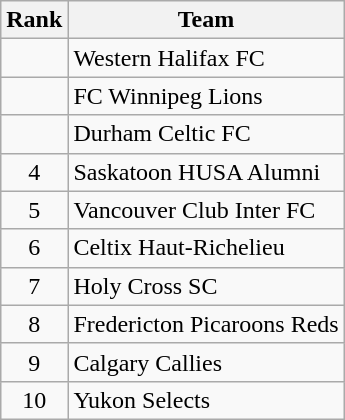<table class="wikitable">
<tr>
<th>Rank</th>
<th>Team</th>
</tr>
<tr>
<td align=center></td>
<td> Western Halifax FC</td>
</tr>
<tr>
<td align=center></td>
<td> FC Winnipeg Lions</td>
</tr>
<tr>
<td align=center></td>
<td> Durham Celtic FC</td>
</tr>
<tr>
<td align=center>4</td>
<td> Saskatoon HUSA Alumni</td>
</tr>
<tr>
<td align=center>5</td>
<td> Vancouver Club Inter FC</td>
</tr>
<tr>
<td align=center>6</td>
<td> Celtix Haut-Richelieu</td>
</tr>
<tr>
<td align=center>7</td>
<td> Holy Cross SC</td>
</tr>
<tr>
<td align=center>8</td>
<td> Fredericton Picaroons Reds</td>
</tr>
<tr>
<td align=center>9</td>
<td> Calgary Callies</td>
</tr>
<tr>
<td align=center>10</td>
<td> Yukon Selects</td>
</tr>
</table>
